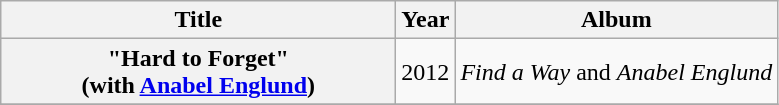<table class="wikitable plainrowheaders" style="text-align:center">
<tr>
<th scope="col" style="width:16em;">Title</th>
<th scope="col">Year</th>
<th scope="col">Album</th>
</tr>
<tr>
<th scope="row">"Hard to Forget"<br><span>(with <a href='#'>Anabel Englund</a>)</span></th>
<td>2012</td>
<td><em>Find a Way</em> and <em>Anabel Englund</em></td>
</tr>
<tr>
</tr>
</table>
